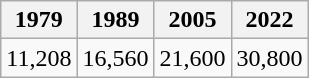<table class="wikitable">
<tr>
<th>1979</th>
<th>1989</th>
<th>2005</th>
<th>2022</th>
</tr>
<tr>
<td>11,208</td>
<td>16,560</td>
<td>21,600</td>
<td>30,800</td>
</tr>
</table>
